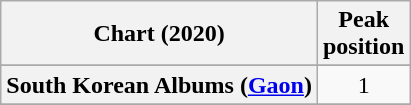<table class="wikitable sortable plainrowheaders" style="text-align:center">
<tr>
<th scope="col">Chart (2020)</th>
<th scope="col">Peak<br>position</th>
</tr>
<tr>
</tr>
<tr>
</tr>
<tr>
</tr>
<tr>
</tr>
<tr>
</tr>
<tr>
<th scope="row">South Korean Albums (<a href='#'>Gaon</a>)</th>
<td>1</td>
</tr>
<tr>
</tr>
<tr>
</tr>
</table>
